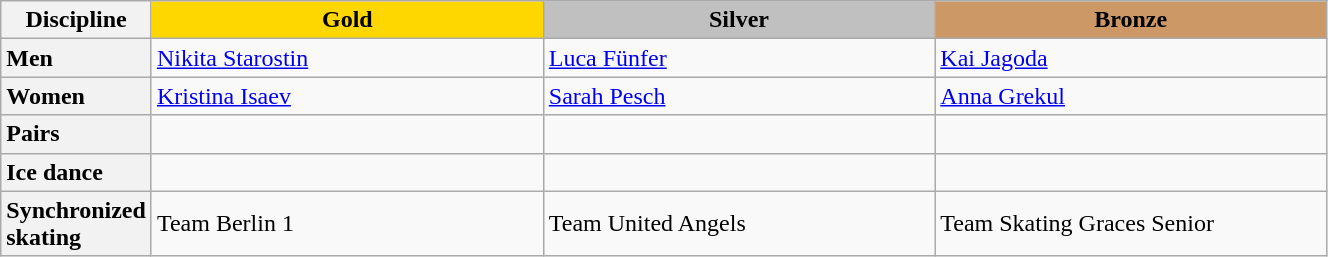<table class="wikitable unsortable" style="text-align:left; width:70%">
<tr>
<th scope="col">Discipline</th>
<td scope="col" style="text-align:center; width:30%; background:gold"><strong>Gold</strong></td>
<td scope="col" style="text-align:center; width:30%; background:silver"><strong>Silver</strong></td>
<td scope="col" style="text-align:center; width:30%; background:#c96"><strong>Bronze</strong></td>
</tr>
<tr>
<th scope="row" style="text-align:left">Men</th>
<td><a href='#'>Nikita Starostin</a></td>
<td><a href='#'>Luca Fünfer</a></td>
<td><a href='#'>Kai Jagoda</a></td>
</tr>
<tr>
<th scope="row" style="text-align:left">Women</th>
<td><a href='#'>Kristina Isaev</a></td>
<td><a href='#'>Sarah Pesch</a></td>
<td><a href='#'>Anna Grekul</a></td>
</tr>
<tr>
<th scope="row" style="text-align:left">Pairs</th>
<td></td>
<td></td>
<td></td>
</tr>
<tr>
<th scope="row" style="text-align:left">Ice dance</th>
<td></td>
<td></td>
<td></td>
</tr>
<tr>
<th scope="row" style="text-align:left">Synchronized skating</th>
<td>Team Berlin 1</td>
<td>Team United Angels</td>
<td>Team Skating Graces Senior</td>
</tr>
</table>
